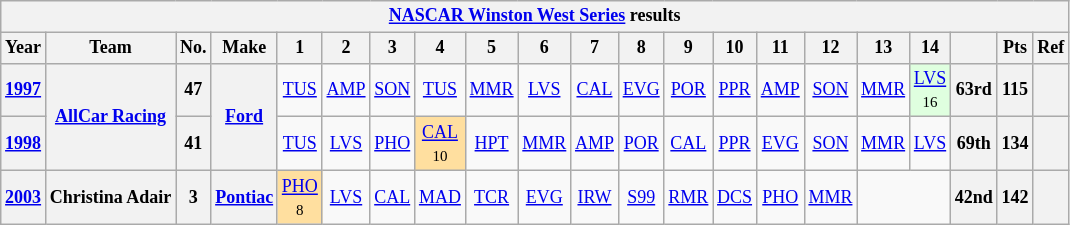<table class="wikitable" style="text-align:center; font-size:75%">
<tr>
<th colspan="22"><a href='#'>NASCAR Winston West Series</a> results</th>
</tr>
<tr>
<th>Year</th>
<th>Team</th>
<th>No.</th>
<th>Make</th>
<th>1</th>
<th>2</th>
<th>3</th>
<th>4</th>
<th>5</th>
<th>6</th>
<th>7</th>
<th>8</th>
<th>9</th>
<th>10</th>
<th>11</th>
<th>12</th>
<th>13</th>
<th>14</th>
<th></th>
<th>Pts</th>
<th>Ref</th>
</tr>
<tr>
<th><a href='#'>1997</a></th>
<th rowspan=2><a href='#'>AllCar Racing</a></th>
<th>47</th>
<th rowspan=2><a href='#'>Ford</a></th>
<td><a href='#'>TUS</a></td>
<td><a href='#'>AMP</a></td>
<td><a href='#'>SON</a></td>
<td><a href='#'>TUS</a></td>
<td><a href='#'>MMR</a></td>
<td><a href='#'>LVS</a></td>
<td><a href='#'>CAL</a></td>
<td><a href='#'>EVG</a></td>
<td><a href='#'>POR</a></td>
<td><a href='#'>PPR</a></td>
<td><a href='#'>AMP</a></td>
<td><a href='#'>SON</a></td>
<td><a href='#'>MMR</a></td>
<td style="background:#DFFFDF;"><a href='#'>LVS</a> <br><small>16</small></td>
<th>63rd</th>
<th>115</th>
<th></th>
</tr>
<tr>
<th><a href='#'>1998</a></th>
<th>41</th>
<td><a href='#'>TUS</a></td>
<td><a href='#'>LVS</a></td>
<td><a href='#'>PHO</a></td>
<td style="background:#FFDF9F;"><a href='#'>CAL</a> <br><small>10</small></td>
<td><a href='#'>HPT</a></td>
<td><a href='#'>MMR</a></td>
<td><a href='#'>AMP</a></td>
<td><a href='#'>POR</a></td>
<td><a href='#'>CAL</a></td>
<td><a href='#'>PPR</a></td>
<td><a href='#'>EVG</a></td>
<td><a href='#'>SON</a></td>
<td><a href='#'>MMR</a></td>
<td><a href='#'>LVS</a></td>
<th>69th</th>
<th>134</th>
<th></th>
</tr>
<tr>
<th><a href='#'>2003</a></th>
<th>Christina Adair</th>
<th>3</th>
<th><a href='#'>Pontiac</a></th>
<td style="background:#FFDF9F;"><a href='#'>PHO</a> <br><small>8</small></td>
<td><a href='#'>LVS</a></td>
<td><a href='#'>CAL</a></td>
<td><a href='#'>MAD</a></td>
<td><a href='#'>TCR</a></td>
<td><a href='#'>EVG</a></td>
<td><a href='#'>IRW</a></td>
<td><a href='#'>S99</a></td>
<td><a href='#'>RMR</a></td>
<td><a href='#'>DCS</a></td>
<td><a href='#'>PHO</a></td>
<td><a href='#'>MMR</a></td>
<td colspan=2></td>
<th>42nd</th>
<th>142</th>
<th></th>
</tr>
</table>
